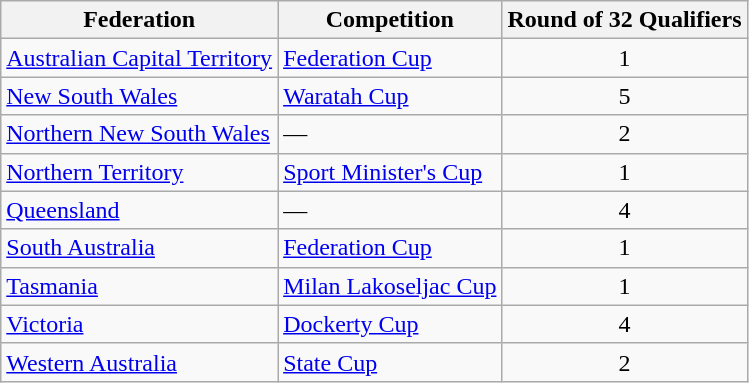<table class="wikitable">
<tr>
<th>Federation</th>
<th>Competition</th>
<th>Round of 32 Qualifiers</th>
</tr>
<tr>
<td><a href='#'>Australian Capital Territory</a></td>
<td><a href='#'>Federation Cup</a></td>
<td align="center">1</td>
</tr>
<tr>
<td><a href='#'>New South Wales</a></td>
<td><a href='#'>Waratah Cup</a></td>
<td align="center">5</td>
</tr>
<tr>
<td><a href='#'>Northern New South Wales</a></td>
<td>—</td>
<td align="center">2</td>
</tr>
<tr>
<td><a href='#'>Northern Territory</a></td>
<td><a href='#'>Sport Minister's Cup</a></td>
<td align="center">1</td>
</tr>
<tr>
<td><a href='#'>Queensland</a></td>
<td>—</td>
<td align="center">4</td>
</tr>
<tr>
<td><a href='#'>South Australia</a></td>
<td><a href='#'>Federation Cup</a></td>
<td align="center">1</td>
</tr>
<tr>
<td><a href='#'>Tasmania</a></td>
<td><a href='#'>Milan Lakoseljac Cup</a></td>
<td align="center">1</td>
</tr>
<tr>
<td><a href='#'>Victoria</a></td>
<td><a href='#'>Dockerty Cup</a></td>
<td align="center">4</td>
</tr>
<tr>
<td><a href='#'>Western Australia</a></td>
<td><a href='#'>State Cup</a></td>
<td align="center">2</td>
</tr>
</table>
